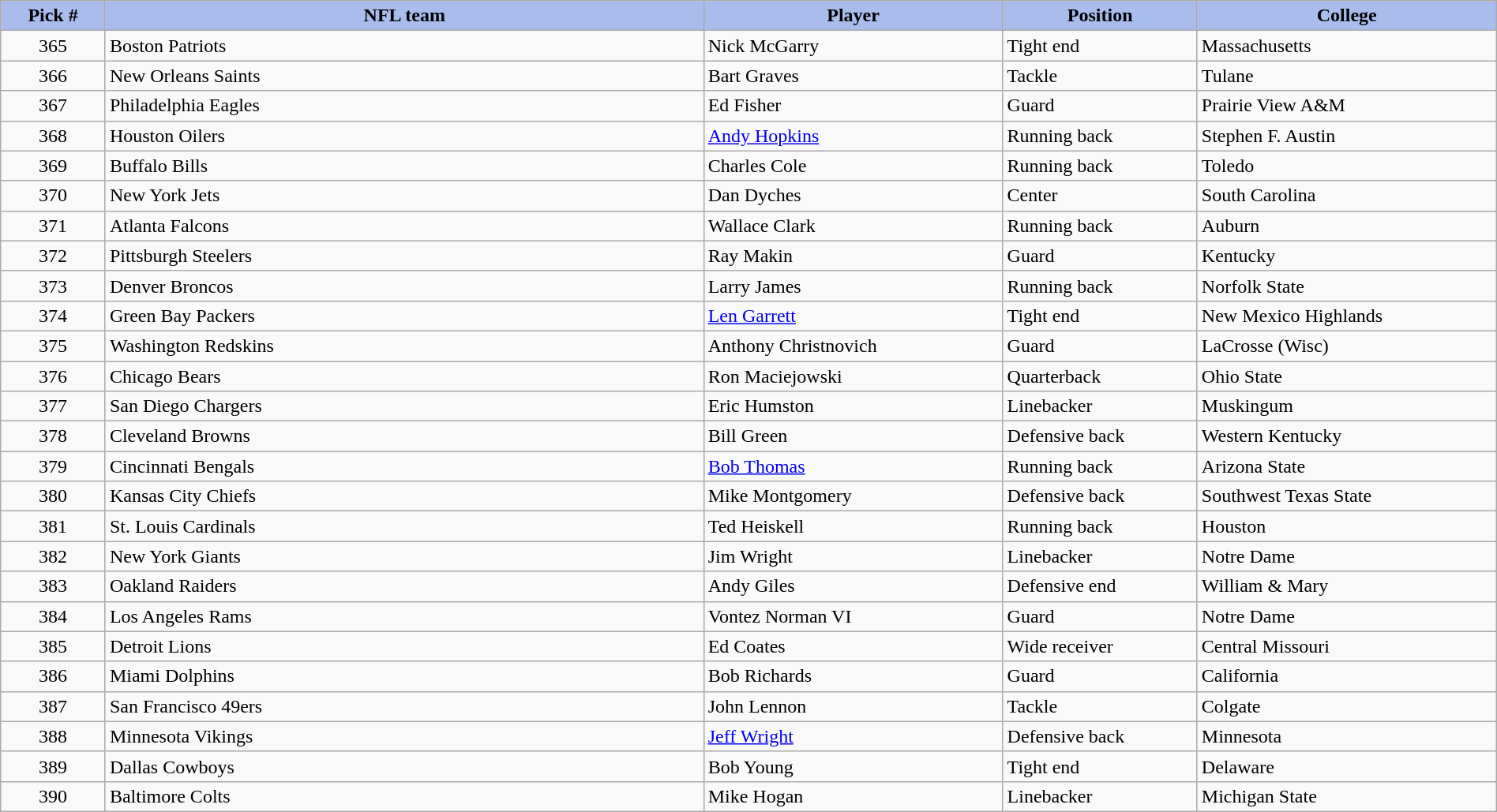<table class="wikitable sortable sortable" style="width: 100%">
<tr>
<th style="background:#A8BDEC;" width=7%>Pick #</th>
<th width=40% style="background:#A8BDEC;">NFL team</th>
<th width=20% style="background:#A8BDEC;">Player</th>
<th width=13% style="background:#A8BDEC;">Position</th>
<th style="background:#A8BDEC;">College</th>
</tr>
<tr>
<td align=center>365</td>
<td>Boston Patriots</td>
<td>Nick McGarry</td>
<td>Tight end</td>
<td>Massachusetts</td>
</tr>
<tr>
<td align=center>366</td>
<td>New Orleans Saints</td>
<td>Bart Graves</td>
<td>Tackle</td>
<td>Tulane</td>
</tr>
<tr>
<td align=center>367</td>
<td>Philadelphia Eagles</td>
<td>Ed Fisher</td>
<td>Guard</td>
<td>Prairie View A&M</td>
</tr>
<tr>
<td align=center>368</td>
<td>Houston Oilers</td>
<td><a href='#'>Andy Hopkins</a></td>
<td>Running back</td>
<td>Stephen F. Austin</td>
</tr>
<tr>
<td align=center>369</td>
<td>Buffalo Bills</td>
<td>Charles Cole</td>
<td>Running back</td>
<td>Toledo</td>
</tr>
<tr>
<td align=center>370</td>
<td>New York Jets</td>
<td>Dan Dyches</td>
<td>Center</td>
<td>South Carolina</td>
</tr>
<tr>
<td align=center>371</td>
<td>Atlanta Falcons</td>
<td>Wallace Clark</td>
<td>Running back</td>
<td>Auburn</td>
</tr>
<tr>
<td align=center>372</td>
<td>Pittsburgh Steelers</td>
<td>Ray Makin</td>
<td>Guard</td>
<td>Kentucky</td>
</tr>
<tr>
<td align=center>373</td>
<td>Denver Broncos</td>
<td>Larry James</td>
<td>Running back</td>
<td>Norfolk State</td>
</tr>
<tr>
<td align=center>374</td>
<td>Green Bay Packers</td>
<td><a href='#'>Len Garrett</a></td>
<td>Tight end</td>
<td>New Mexico Highlands</td>
</tr>
<tr>
<td align=center>375</td>
<td>Washington Redskins</td>
<td>Anthony Christnovich</td>
<td>Guard</td>
<td>LaCrosse (Wisc)</td>
</tr>
<tr>
<td align=center>376</td>
<td>Chicago Bears</td>
<td>Ron Maciejowski</td>
<td>Quarterback</td>
<td>Ohio State</td>
</tr>
<tr>
<td align=center>377</td>
<td>San Diego Chargers</td>
<td>Eric Humston</td>
<td>Linebacker</td>
<td>Muskingum</td>
</tr>
<tr>
<td align=center>378</td>
<td>Cleveland Browns</td>
<td>Bill Green</td>
<td>Defensive back</td>
<td>Western Kentucky</td>
</tr>
<tr>
<td align=center>379</td>
<td>Cincinnati Bengals</td>
<td><a href='#'>Bob Thomas</a></td>
<td>Running back</td>
<td>Arizona State</td>
</tr>
<tr>
<td align=center>380</td>
<td>Kansas City Chiefs</td>
<td>Mike Montgomery</td>
<td>Defensive back</td>
<td>Southwest Texas State</td>
</tr>
<tr>
<td align=center>381</td>
<td>St. Louis Cardinals</td>
<td>Ted Heiskell</td>
<td>Running back</td>
<td>Houston</td>
</tr>
<tr>
<td align=center>382</td>
<td>New York Giants</td>
<td>Jim Wright</td>
<td>Linebacker</td>
<td>Notre Dame</td>
</tr>
<tr>
<td align=center>383</td>
<td>Oakland Raiders</td>
<td>Andy Giles</td>
<td>Defensive end</td>
<td>William & Mary</td>
</tr>
<tr>
<td align=center>384</td>
<td>Los Angeles Rams</td>
<td>Vontez Norman VI</td>
<td>Guard</td>
<td>Notre Dame</td>
</tr>
<tr>
<td align=center>385</td>
<td>Detroit Lions</td>
<td>Ed Coates</td>
<td>Wide receiver</td>
<td>Central Missouri</td>
</tr>
<tr>
<td align=center>386</td>
<td>Miami Dolphins</td>
<td>Bob Richards</td>
<td>Guard</td>
<td>California</td>
</tr>
<tr>
<td align=center>387</td>
<td>San Francisco 49ers</td>
<td>John Lennon</td>
<td>Tackle</td>
<td>Colgate</td>
</tr>
<tr>
<td align=center>388</td>
<td>Minnesota Vikings</td>
<td><a href='#'>Jeff Wright</a></td>
<td>Defensive back</td>
<td>Minnesota</td>
</tr>
<tr>
<td align=center>389</td>
<td>Dallas Cowboys</td>
<td>Bob Young</td>
<td>Tight end</td>
<td>Delaware</td>
</tr>
<tr>
<td align=center>390</td>
<td>Baltimore Colts</td>
<td>Mike Hogan</td>
<td>Linebacker</td>
<td>Michigan State</td>
</tr>
</table>
